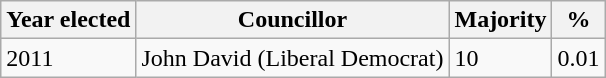<table class="wikitable">
<tr>
<th>Year elected</th>
<th>Councillor</th>
<th>Majority</th>
<th>%</th>
</tr>
<tr>
<td>2011</td>
<td>John David (Liberal Democrat)</td>
<td>10</td>
<td>0.01</td>
</tr>
</table>
